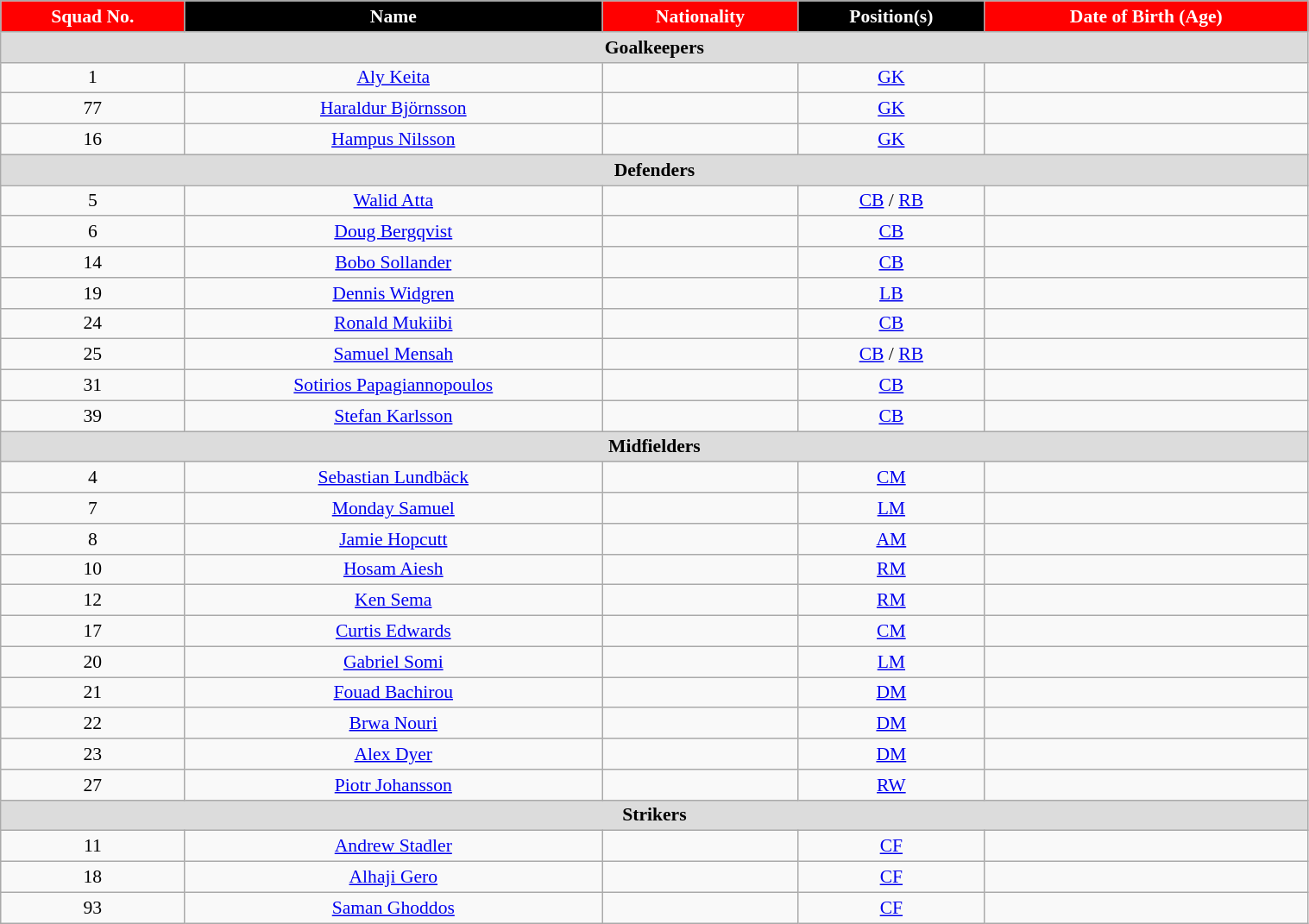<table class="wikitable" style="text-align:center; font-size:90%; width:80%;">
<tr>
<th style="background:#FF0000; color:white; text-align:center;">Squad No.</th>
<th style="background:#000000; color:white; text-align:center;">Name</th>
<th style="background:#FF0000; color:white; text-align:center;">Nationality</th>
<th style="background:#000000; color:white; text-align:center;">Position(s)</th>
<th style="background:#FF0000; color:white; text-align:center;">Date of Birth (Age)</th>
</tr>
<tr>
<th colspan="5" style="background:#dcdcdc; text-align:center">Goalkeepers</th>
</tr>
<tr>
<td>1</td>
<td><a href='#'>Aly Keita</a></td>
<td></td>
<td><a href='#'>GK</a></td>
<td></td>
</tr>
<tr>
<td>77</td>
<td><a href='#'>Haraldur Björnsson</a></td>
<td></td>
<td><a href='#'>GK</a></td>
<td></td>
</tr>
<tr>
<td>16</td>
<td><a href='#'>Hampus Nilsson</a></td>
<td></td>
<td><a href='#'>GK</a></td>
<td></td>
</tr>
<tr>
<th colspan="5" style="background:#dcdcdc; text-align:center">Defenders</th>
</tr>
<tr>
<td>5</td>
<td><a href='#'>Walid Atta</a></td>
<td></td>
<td><a href='#'>CB</a> / <a href='#'>RB</a></td>
<td></td>
</tr>
<tr>
<td>6</td>
<td><a href='#'>Doug Bergqvist</a></td>
<td></td>
<td><a href='#'>CB</a></td>
<td></td>
</tr>
<tr>
<td>14</td>
<td><a href='#'>Bobo Sollander</a></td>
<td></td>
<td><a href='#'>CB</a></td>
<td></td>
</tr>
<tr>
<td>19</td>
<td><a href='#'>Dennis Widgren</a></td>
<td></td>
<td><a href='#'>LB</a></td>
<td></td>
</tr>
<tr>
<td>24</td>
<td><a href='#'>Ronald Mukiibi</a></td>
<td></td>
<td><a href='#'>CB</a></td>
<td></td>
</tr>
<tr>
<td>25</td>
<td><a href='#'>Samuel Mensah</a></td>
<td></td>
<td><a href='#'>CB</a> / <a href='#'>RB</a></td>
<td></td>
</tr>
<tr>
<td>31</td>
<td><a href='#'>Sotirios Papagiannopoulos</a></td>
<td></td>
<td><a href='#'>CB</a></td>
<td></td>
</tr>
<tr>
<td>39</td>
<td><a href='#'>Stefan Karlsson</a></td>
<td></td>
<td><a href='#'>CB</a></td>
<td></td>
</tr>
<tr>
<th colspan="5" style="background:#dcdcdc; text-align:center">Midfielders</th>
</tr>
<tr>
<td>4</td>
<td><a href='#'>Sebastian Lundbäck</a></td>
<td></td>
<td><a href='#'>CM</a></td>
<td></td>
</tr>
<tr>
<td>7</td>
<td><a href='#'>Monday Samuel</a></td>
<td></td>
<td><a href='#'>LM</a></td>
<td></td>
</tr>
<tr>
<td>8</td>
<td><a href='#'>Jamie Hopcutt</a></td>
<td></td>
<td><a href='#'>AM</a></td>
<td></td>
</tr>
<tr>
<td>10</td>
<td><a href='#'>Hosam Aiesh</a></td>
<td></td>
<td><a href='#'>RM</a></td>
<td></td>
</tr>
<tr>
<td>12</td>
<td><a href='#'>Ken Sema</a></td>
<td></td>
<td><a href='#'>RM</a></td>
<td></td>
</tr>
<tr>
<td>17</td>
<td><a href='#'>Curtis Edwards</a></td>
<td></td>
<td><a href='#'>CM</a></td>
<td></td>
</tr>
<tr>
<td>20</td>
<td><a href='#'>Gabriel Somi</a></td>
<td></td>
<td><a href='#'>LM</a></td>
<td></td>
</tr>
<tr>
<td>21</td>
<td><a href='#'>Fouad Bachirou</a></td>
<td></td>
<td><a href='#'>DM</a></td>
<td></td>
</tr>
<tr>
<td>22</td>
<td><a href='#'>Brwa Nouri</a></td>
<td></td>
<td><a href='#'>DM</a></td>
<td></td>
</tr>
<tr>
<td>23</td>
<td><a href='#'>Alex Dyer</a></td>
<td></td>
<td><a href='#'>DM</a></td>
<td></td>
</tr>
<tr>
<td>27</td>
<td><a href='#'>Piotr Johansson</a></td>
<td></td>
<td><a href='#'>RW</a></td>
<td></td>
</tr>
<tr>
<th colspan="5" style="background:#dcdcdc; text-align:center">Strikers</th>
</tr>
<tr>
<td>11</td>
<td><a href='#'>Andrew Stadler</a></td>
<td></td>
<td><a href='#'>CF</a></td>
<td></td>
</tr>
<tr>
<td>18</td>
<td><a href='#'>Alhaji Gero</a></td>
<td></td>
<td><a href='#'>CF</a></td>
<td></td>
</tr>
<tr>
<td>93</td>
<td><a href='#'>Saman Ghoddos</a></td>
<td></td>
<td><a href='#'>CF</a></td>
<td></td>
</tr>
</table>
